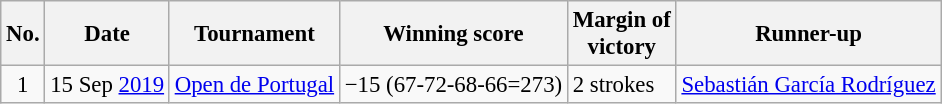<table class="wikitable" style="font-size:95%;">
<tr>
<th>No.</th>
<th>Date</th>
<th>Tournament</th>
<th>Winning score</th>
<th>Margin of<br>victory</th>
<th>Runner-up</th>
</tr>
<tr>
<td align=center>1</td>
<td align=right>15 Sep <a href='#'>2019</a></td>
<td><a href='#'>Open de Portugal</a></td>
<td>−15 (67-72-68-66=273)</td>
<td>2 strokes</td>
<td> <a href='#'>Sebastián García Rodríguez</a></td>
</tr>
</table>
